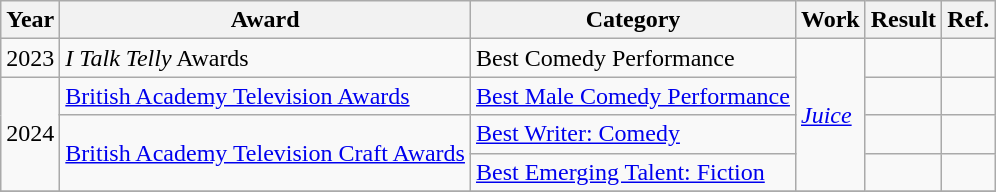<table class="wikitable">
<tr>
<th>Year</th>
<th>Award</th>
<th>Category</th>
<th>Work</th>
<th>Result</th>
<th>Ref.</th>
</tr>
<tr>
<td>2023</td>
<td><em>I Talk Telly</em> Awards</td>
<td>Best Comedy Performance</td>
<td rowspan="4"><em><a href='#'>Juice</a></em></td>
<td></td>
<td></td>
</tr>
<tr>
<td rowspan="3">2024</td>
<td><a href='#'>British Academy Television Awards</a></td>
<td><a href='#'>Best Male Comedy Performance</a></td>
<td></td>
<td></td>
</tr>
<tr>
<td rowspan="2"><a href='#'>British Academy Television Craft Awards</a></td>
<td><a href='#'>Best Writer: Comedy</a></td>
<td></td>
<td></td>
</tr>
<tr>
<td><a href='#'>Best Emerging Talent: Fiction</a></td>
<td></td>
<td></td>
</tr>
<tr>
</tr>
</table>
